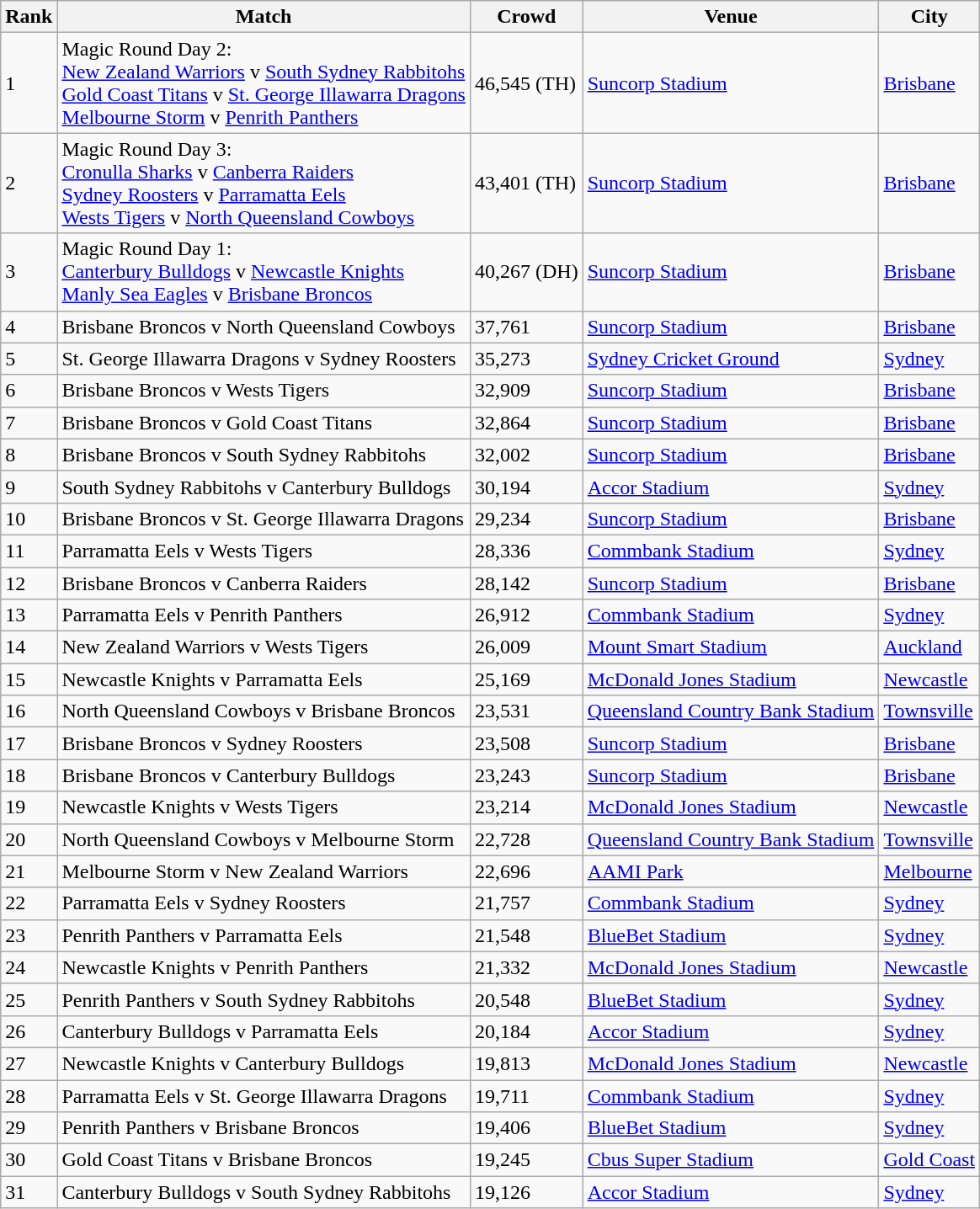<table class="wikitable sortable">
<tr>
<th>Rank</th>
<th>Match</th>
<th>Crowd</th>
<th>Venue</th>
<th>City</th>
</tr>
<tr>
<td>1</td>
<td>Magic Round Day 2:<br> <a href='#'>New Zealand Warriors</a> v  <a href='#'>South Sydney Rabbitohs</a><br> <a href='#'>Gold Coast Titans</a> v  <a href='#'>St. George Illawarra Dragons</a><br> <a href='#'>Melbourne Storm</a> v  <a href='#'>Penrith Panthers</a></td>
<td>46,545 (TH)</td>
<td><a href='#'>Suncorp Stadium</a></td>
<td><a href='#'>Brisbane</a></td>
</tr>
<tr>
<td>2</td>
<td>Magic Round Day 3:<br> <a href='#'>Cronulla Sharks</a> v  <a href='#'>Canberra Raiders</a><br><a href='#'>Sydney Roosters</a> v  <a href='#'>Parramatta Eels</a><br> <a href='#'>Wests Tigers</a> v  <a href='#'>North Queensland Cowboys</a></td>
<td>43,401 (TH)</td>
<td><a href='#'>Suncorp Stadium</a></td>
<td><a href='#'>Brisbane</a></td>
</tr>
<tr>
<td>3</td>
<td>Magic Round Day 1:<br> <a href='#'>Canterbury Bulldogs</a> v  <a href='#'>Newcastle Knights</a><br> <a href='#'>Manly Sea Eagles</a> v  <a href='#'>Brisbane Broncos</a></td>
<td>40,267 (DH)</td>
<td><a href='#'>Suncorp Stadium</a></td>
<td><a href='#'>Brisbane</a></td>
</tr>
<tr>
<td>4</td>
<td> Brisbane Broncos v  North Queensland Cowboys</td>
<td>37,761</td>
<td><a href='#'>Suncorp Stadium</a></td>
<td><a href='#'>Brisbane</a></td>
</tr>
<tr>
<td>5</td>
<td> St. George Illawarra Dragons v  Sydney Roosters</td>
<td>35,273</td>
<td><a href='#'>Sydney Cricket Ground</a></td>
<td><a href='#'>Sydney</a></td>
</tr>
<tr>
<td>6</td>
<td> Brisbane Broncos v  Wests Tigers</td>
<td>32,909</td>
<td><a href='#'>Suncorp Stadium</a></td>
<td><a href='#'>Brisbane</a></td>
</tr>
<tr>
<td>7</td>
<td> Brisbane Broncos v  Gold Coast Titans</td>
<td>32,864</td>
<td><a href='#'>Suncorp Stadium</a></td>
<td><a href='#'>Brisbane</a></td>
</tr>
<tr>
<td>8</td>
<td> Brisbane Broncos v  South Sydney Rabbitohs</td>
<td>32,002</td>
<td><a href='#'>Suncorp Stadium</a></td>
<td><a href='#'>Brisbane</a></td>
</tr>
<tr>
<td>9</td>
<td> South Sydney Rabbitohs v  Canterbury Bulldogs</td>
<td>30,194</td>
<td><a href='#'>Accor Stadium</a></td>
<td><a href='#'>Sydney</a></td>
</tr>
<tr>
<td>10</td>
<td> Brisbane Broncos v  St. George Illawarra Dragons</td>
<td>29,234</td>
<td><a href='#'>Suncorp Stadium</a></td>
<td><a href='#'>Brisbane</a></td>
</tr>
<tr>
<td>11</td>
<td> Parramatta Eels v  Wests Tigers</td>
<td>28,336</td>
<td><a href='#'>Commbank Stadium</a></td>
<td><a href='#'>Sydney</a></td>
</tr>
<tr>
<td>12</td>
<td> Brisbane Broncos v  Canberra Raiders</td>
<td>28,142</td>
<td><a href='#'>Suncorp Stadium</a></td>
<td><a href='#'>Brisbane</a></td>
</tr>
<tr>
<td>13</td>
<td> Parramatta Eels v  Penrith Panthers</td>
<td>26,912</td>
<td><a href='#'>Commbank Stadium</a></td>
<td><a href='#'>Sydney</a></td>
</tr>
<tr>
<td>14</td>
<td> New Zealand Warriors v  Wests Tigers</td>
<td>26,009</td>
<td><a href='#'>Mount Smart Stadium</a></td>
<td><a href='#'>Auckland</a></td>
</tr>
<tr>
<td>15</td>
<td> Newcastle Knights v  Parramatta Eels</td>
<td>25,169</td>
<td><a href='#'>McDonald Jones Stadium</a></td>
<td><a href='#'>Newcastle</a></td>
</tr>
<tr>
<td>16</td>
<td> North Queensland Cowboys v  Brisbane Broncos</td>
<td>23,531</td>
<td><a href='#'>Queensland Country Bank Stadium</a></td>
<td><a href='#'>Townsville</a></td>
</tr>
<tr>
<td>17</td>
<td> Brisbane Broncos v  Sydney Roosters</td>
<td>23,508</td>
<td><a href='#'>Suncorp Stadium</a></td>
<td><a href='#'>Brisbane</a></td>
</tr>
<tr>
<td>18</td>
<td> Brisbane Broncos v  Canterbury Bulldogs</td>
<td>23,243</td>
<td><a href='#'>Suncorp Stadium</a></td>
<td><a href='#'>Brisbane</a></td>
</tr>
<tr>
<td>19</td>
<td> Newcastle Knights v  Wests Tigers</td>
<td>23,214</td>
<td><a href='#'>McDonald Jones Stadium</a></td>
<td><a href='#'>Newcastle</a></td>
</tr>
<tr>
<td>20</td>
<td> North Queensland Cowboys v  Melbourne Storm</td>
<td>22,728</td>
<td><a href='#'>Queensland Country Bank Stadium</a></td>
<td><a href='#'>Townsville</a></td>
</tr>
<tr>
<td>21</td>
<td> Melbourne Storm v  New Zealand Warriors</td>
<td>22,696</td>
<td><a href='#'>AAMI Park</a></td>
<td><a href='#'>Melbourne</a></td>
</tr>
<tr>
<td>22</td>
<td> Parramatta Eels v  Sydney Roosters</td>
<td>21,757</td>
<td><a href='#'>Commbank Stadium</a></td>
<td><a href='#'>Sydney</a></td>
</tr>
<tr>
<td>23</td>
<td> Penrith Panthers v  Parramatta Eels</td>
<td>21,548</td>
<td><a href='#'>BlueBet Stadium</a></td>
<td><a href='#'>Sydney</a></td>
</tr>
<tr>
<td>24</td>
<td> Newcastle Knights v  Penrith Panthers</td>
<td>21,332</td>
<td><a href='#'>McDonald Jones Stadium</a></td>
<td><a href='#'>Newcastle</a></td>
</tr>
<tr>
<td>25</td>
<td> Penrith Panthers v  South Sydney Rabbitohs</td>
<td>20,548</td>
<td><a href='#'>BlueBet Stadium</a></td>
<td><a href='#'>Sydney</a></td>
</tr>
<tr>
<td>26</td>
<td> Canterbury Bulldogs v  Parramatta Eels</td>
<td>20,184</td>
<td><a href='#'>Accor Stadium</a></td>
<td><a href='#'>Sydney</a></td>
</tr>
<tr>
<td>27</td>
<td> Newcastle Knights v  Canterbury Bulldogs</td>
<td>19,813</td>
<td><a href='#'>McDonald Jones Stadium</a></td>
<td><a href='#'>Newcastle</a></td>
</tr>
<tr>
<td>28</td>
<td> Parramatta Eels v  St. George Illawarra Dragons</td>
<td>19,711</td>
<td><a href='#'>Commbank Stadium</a></td>
<td><a href='#'>Sydney</a></td>
</tr>
<tr>
<td>29</td>
<td> Penrith Panthers v  Brisbane Broncos</td>
<td>19,406</td>
<td><a href='#'>BlueBet Stadium</a></td>
<td><a href='#'>Sydney</a></td>
</tr>
<tr>
<td>30</td>
<td> Gold Coast Titans v  Brisbane Broncos</td>
<td>19,245</td>
<td><a href='#'>Cbus Super Stadium</a></td>
<td><a href='#'>Gold Coast</a></td>
</tr>
<tr>
<td>31</td>
<td> Canterbury Bulldogs v  South Sydney Rabbitohs</td>
<td>19,126</td>
<td><a href='#'>Accor Stadium</a></td>
<td><a href='#'>Sydney</a></td>
</tr>
</table>
